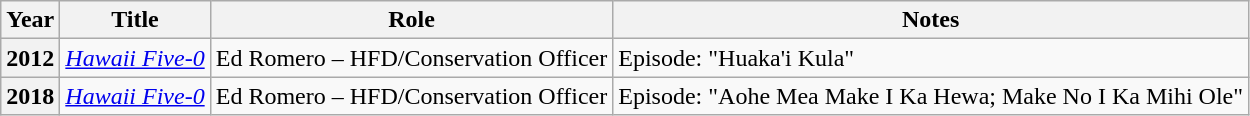<table class="wikitable plainrowheaders sortable">
<tr>
<th scope="col">Year</th>
<th scope="col">Title</th>
<th scope="col">Role</th>
<th scope="col" class="unsortable">Notes</th>
</tr>
<tr>
<th scope="row">2012</th>
<td><em><a href='#'>Hawaii Five-0</a></em></td>
<td>Ed Romero – HFD/Conservation Officer</td>
<td>Episode: "Huaka'i Kula"</td>
</tr>
<tr>
<th scope="row">2018</th>
<td><em><a href='#'>Hawaii Five-0</a></em></td>
<td>Ed Romero – HFD/Conservation Officer</td>
<td>Episode: "Aohe Mea Make I Ka Hewa; Make No I Ka Mihi Ole"</td>
</tr>
</table>
